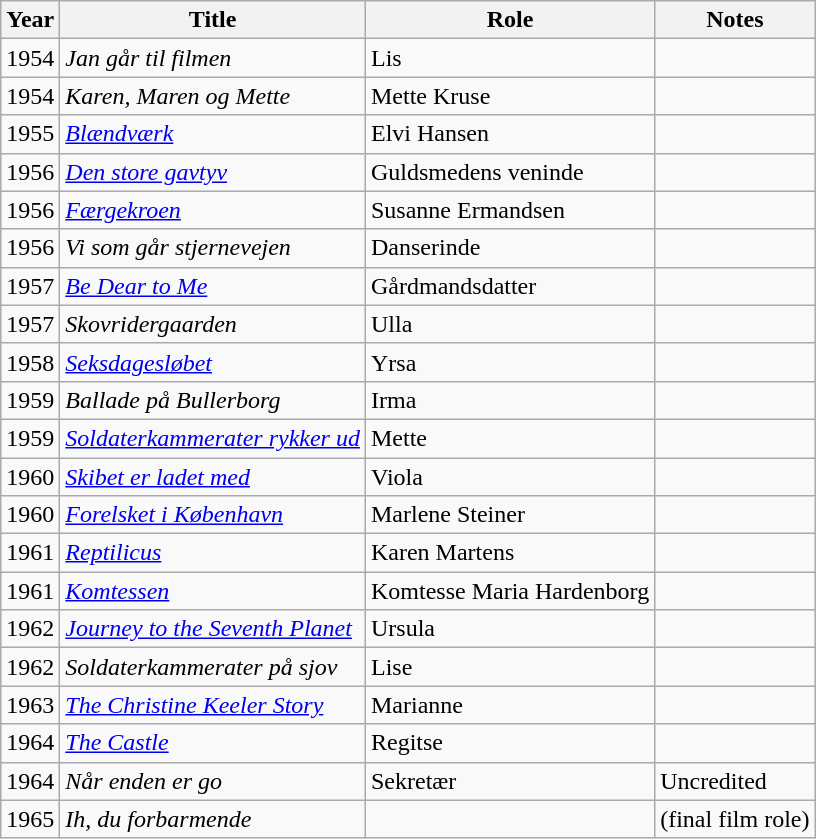<table class="wikitable">
<tr>
<th>Year</th>
<th>Title</th>
<th>Role</th>
<th>Notes</th>
</tr>
<tr>
<td>1954</td>
<td><em>Jan går til filmen</em></td>
<td>Lis</td>
<td></td>
</tr>
<tr>
<td>1954</td>
<td><em>Karen, Maren og Mette</em></td>
<td>Mette Kruse</td>
<td></td>
</tr>
<tr>
<td>1955</td>
<td><em><a href='#'>Blændværk</a></em></td>
<td>Elvi Hansen</td>
<td></td>
</tr>
<tr>
<td>1956</td>
<td><em><a href='#'>Den store gavtyv</a></em></td>
<td>Guldsmedens veninde</td>
<td></td>
</tr>
<tr>
<td>1956</td>
<td><em><a href='#'>Færgekroen</a></em></td>
<td>Susanne Ermandsen</td>
<td></td>
</tr>
<tr>
<td>1956</td>
<td><em>Vi som går stjernevejen</em></td>
<td>Danserinde</td>
<td></td>
</tr>
<tr>
<td>1957</td>
<td><em><a href='#'>Be Dear to Me</a></em></td>
<td>Gårdmandsdatter</td>
<td></td>
</tr>
<tr>
<td>1957</td>
<td><em>Skovridergaarden</em></td>
<td>Ulla</td>
<td></td>
</tr>
<tr>
<td>1958</td>
<td><em><a href='#'>Seksdagesløbet</a></em></td>
<td>Yrsa</td>
<td></td>
</tr>
<tr>
<td>1959</td>
<td><em>Ballade på Bullerborg</em></td>
<td>Irma</td>
<td></td>
</tr>
<tr>
<td>1959</td>
<td><em><a href='#'>Soldaterkammerater rykker ud</a></em></td>
<td>Mette</td>
<td></td>
</tr>
<tr>
<td>1960</td>
<td><em><a href='#'>Skibet er ladet med</a></em></td>
<td>Viola</td>
<td></td>
</tr>
<tr>
<td>1960</td>
<td><em><a href='#'>Forelsket i København</a></em></td>
<td>Marlene Steiner</td>
<td></td>
</tr>
<tr>
<td>1961</td>
<td><em><a href='#'>Reptilicus</a></em></td>
<td>Karen Martens</td>
<td></td>
</tr>
<tr>
<td>1961</td>
<td><em><a href='#'>Komtessen</a></em></td>
<td>Komtesse Maria Hardenborg</td>
<td></td>
</tr>
<tr>
<td>1962</td>
<td><em><a href='#'>Journey to the Seventh Planet</a></em></td>
<td>Ursula</td>
<td></td>
</tr>
<tr>
<td>1962</td>
<td><em>Soldaterkammerater på sjov</em></td>
<td>Lise</td>
<td></td>
</tr>
<tr>
<td>1963</td>
<td><em><a href='#'>The Christine Keeler Story</a></em></td>
<td>Marianne</td>
<td></td>
</tr>
<tr>
<td>1964</td>
<td><em><a href='#'>The Castle</a></em></td>
<td>Regitse</td>
<td></td>
</tr>
<tr>
<td>1964</td>
<td><em>Når enden er go</em></td>
<td>Sekretær</td>
<td>Uncredited</td>
</tr>
<tr>
<td>1965</td>
<td><em>Ih, du forbarmende</em></td>
<td></td>
<td>(final film role)</td>
</tr>
</table>
